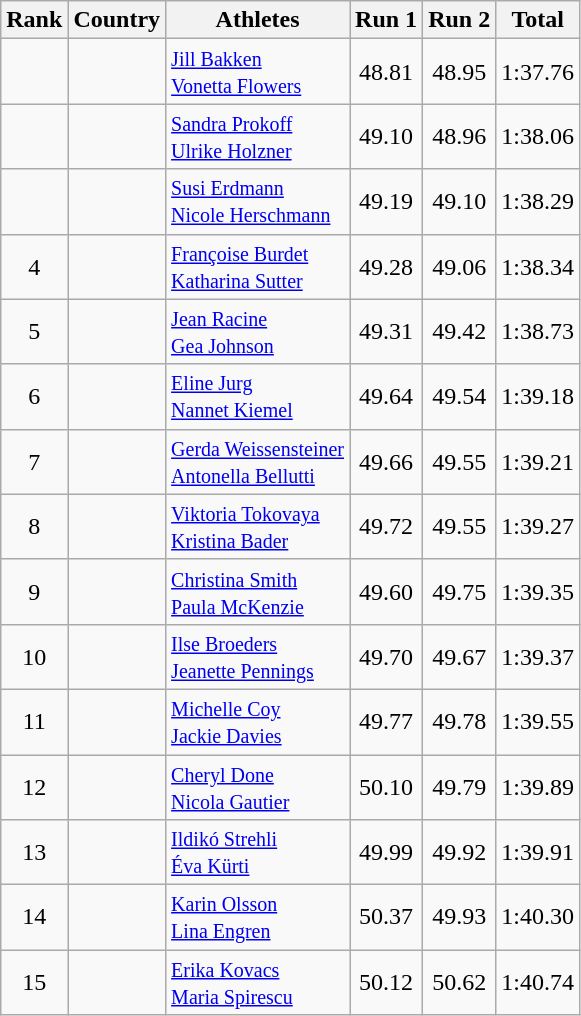<table class="wikitable sortable" style="text-align:center">
<tr>
<th>Rank</th>
<th>Country</th>
<th>Athletes</th>
<th>Run 1</th>
<th>Run 2</th>
<th>Total</th>
</tr>
<tr>
<td></td>
<td align="left"></td>
<td align="left"><small><a href='#'>Jill Bakken</a> <br> <a href='#'>Vonetta Flowers</a></small></td>
<td>48.81</td>
<td>48.95</td>
<td>1:37.76</td>
</tr>
<tr>
<td></td>
<td align="left"></td>
<td align="left"><small><a href='#'>Sandra Prokoff</a> <br> <a href='#'>Ulrike Holzner</a></small></td>
<td>49.10</td>
<td>48.96</td>
<td>1:38.06</td>
</tr>
<tr>
<td></td>
<td align="left"></td>
<td align="left"><small><a href='#'>Susi Erdmann</a> <br> <a href='#'>Nicole Herschmann</a></small></td>
<td>49.19</td>
<td>49.10</td>
<td>1:38.29</td>
</tr>
<tr>
<td>4</td>
<td align="left"></td>
<td align="left"><small><a href='#'>Françoise Burdet</a> <br> <a href='#'>Katharina Sutter</a></small></td>
<td>49.28</td>
<td>49.06</td>
<td>1:38.34</td>
</tr>
<tr>
<td>5</td>
<td align="left"></td>
<td align="left"><small><a href='#'>Jean Racine</a> <br> <a href='#'>Gea Johnson</a></small></td>
<td>49.31</td>
<td>49.42</td>
<td>1:38.73</td>
</tr>
<tr>
<td>6</td>
<td align="left"></td>
<td align="left"><small><a href='#'>Eline Jurg</a> <br> <a href='#'>Nannet Kiemel</a></small></td>
<td>49.64</td>
<td>49.54</td>
<td>1:39.18</td>
</tr>
<tr>
<td>7</td>
<td align="left"></td>
<td align="left"><small><a href='#'>Gerda Weissensteiner</a> <br> <a href='#'>Antonella Bellutti</a></small></td>
<td>49.66</td>
<td>49.55</td>
<td>1:39.21</td>
</tr>
<tr>
<td>8</td>
<td align="left"></td>
<td align="left"><small><a href='#'>Viktoria Tokovaya</a> <br> <a href='#'>Kristina Bader</a></small></td>
<td>49.72</td>
<td>49.55</td>
<td>1:39.27</td>
</tr>
<tr>
<td>9</td>
<td align="left"></td>
<td align="left"><small><a href='#'>Christina Smith</a> <br> <a href='#'>Paula McKenzie</a></small></td>
<td>49.60</td>
<td>49.75</td>
<td>1:39.35</td>
</tr>
<tr>
<td>10</td>
<td align="left"></td>
<td align="left"><small><a href='#'>Ilse Broeders</a> <br> <a href='#'>Jeanette Pennings</a></small></td>
<td>49.70</td>
<td>49.67</td>
<td>1:39.37</td>
</tr>
<tr>
<td>11</td>
<td align="left"></td>
<td align="left"><small><a href='#'>Michelle Coy</a> <br> <a href='#'>Jackie Davies</a></small></td>
<td>49.77</td>
<td>49.78</td>
<td>1:39.55</td>
</tr>
<tr>
<td>12</td>
<td align="left"></td>
<td align="left"><small><a href='#'>Cheryl Done</a> <br> <a href='#'>Nicola Gautier</a></small></td>
<td>50.10</td>
<td>49.79</td>
<td>1:39.89</td>
</tr>
<tr>
<td>13</td>
<td align="left"></td>
<td align="left"><small><a href='#'>Ildikó Strehli</a> <br> <a href='#'>Éva Kürti</a></small></td>
<td>49.99</td>
<td>49.92</td>
<td>1:39.91</td>
</tr>
<tr>
<td>14</td>
<td align="left"></td>
<td align="left"><small><a href='#'>Karin Olsson</a> <br> <a href='#'>Lina Engren</a></small></td>
<td>50.37</td>
<td>49.93</td>
<td>1:40.30</td>
</tr>
<tr>
<td>15</td>
<td align="left"></td>
<td align="left"><small><a href='#'>Erika Kovacs</a> <br> <a href='#'>Maria Spirescu</a></small></td>
<td>50.12</td>
<td>50.62</td>
<td>1:40.74</td>
</tr>
</table>
